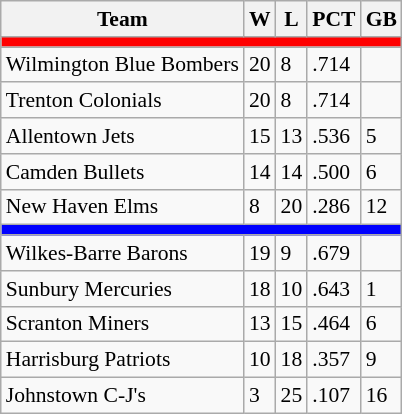<table class="wikitable" style="font-size:90%">
<tr>
<th>Team</th>
<th>W</th>
<th>L</th>
<th>PCT</th>
<th>GB</th>
</tr>
<tr>
<th style="background:red" colspan="5"></th>
</tr>
<tr>
<td>Wilmington Blue Bombers</td>
<td>20</td>
<td>8</td>
<td>.714</td>
<td></td>
</tr>
<tr>
<td>Trenton Colonials</td>
<td>20</td>
<td>8</td>
<td>.714</td>
<td></td>
</tr>
<tr>
<td>Allentown Jets</td>
<td>15</td>
<td>13</td>
<td>.536</td>
<td>5</td>
</tr>
<tr>
<td>Camden Bullets</td>
<td>14</td>
<td>14</td>
<td>.500</td>
<td>6</td>
</tr>
<tr>
<td>New Haven Elms</td>
<td>8</td>
<td>20</td>
<td>.286</td>
<td>12</td>
</tr>
<tr>
<th style="background:blue" colspan="5"></th>
</tr>
<tr>
<td>Wilkes-Barre Barons</td>
<td>19</td>
<td>9</td>
<td>.679</td>
<td></td>
</tr>
<tr>
<td>Sunbury Mercuries</td>
<td>18</td>
<td>10</td>
<td>.643</td>
<td>1</td>
</tr>
<tr>
<td>Scranton Miners</td>
<td>13</td>
<td>15</td>
<td>.464</td>
<td>6</td>
</tr>
<tr>
<td>Harrisburg Patriots</td>
<td>10</td>
<td>18</td>
<td>.357</td>
<td>9</td>
</tr>
<tr>
<td>Johnstown C-J's</td>
<td>3</td>
<td>25</td>
<td>.107</td>
<td>16</td>
</tr>
</table>
